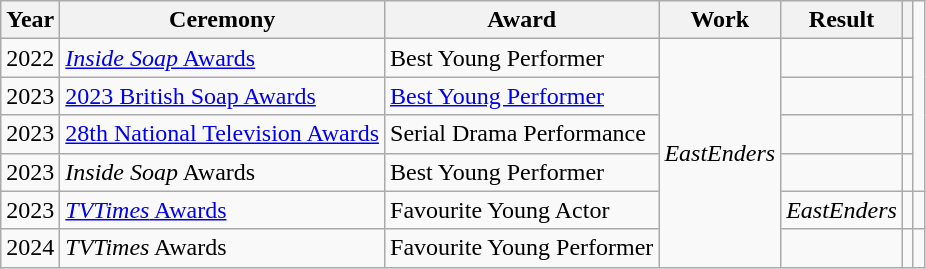<table class="wikitable">
<tr>
<th>Year</th>
<th>Ceremony</th>
<th>Award</th>
<th>Work</th>
<th>Result</th>
<th></th>
</tr>
<tr>
<td>2022</td>
<td><a href='#'><em>Inside Soap</em> Awards</a></td>
<td>Best Young Performer</td>
<td rowspan="6"><em>EastEnders</em></td>
<td></td>
<td align="center"></td>
</tr>
<tr>
<td>2023</td>
<td><a href='#'>2023 British Soap Awards</a></td>
<td><a href='#'>Best Young Performer</a></td>
<td></td>
<td align="center"></td>
</tr>
<tr>
<td>2023</td>
<td><a href='#'>28th National Television Awards</a></td>
<td>Serial Drama Performance</td>
<td></td>
<td align="center"></td>
</tr>
<tr>
<td>2023</td>
<td><em>Inside Soap</em> Awards</td>
<td>Best Young Performer</td>
<td></td>
<td align="center"></td>
</tr>
<tr>
<td>2023</td>
<td><a href='#'><em>TVTimes</em> Awards</a></td>
<td>Favourite Young Actor</td>
<td><em>EastEnders</em></td>
<td></td>
<td align="center"></td>
</tr>
<tr>
<td>2024</td>
<td><em>TVTimes</em> Awards</td>
<td>Favourite Young Performer</td>
<td></td>
<td align="center"></td>
</tr>
</table>
